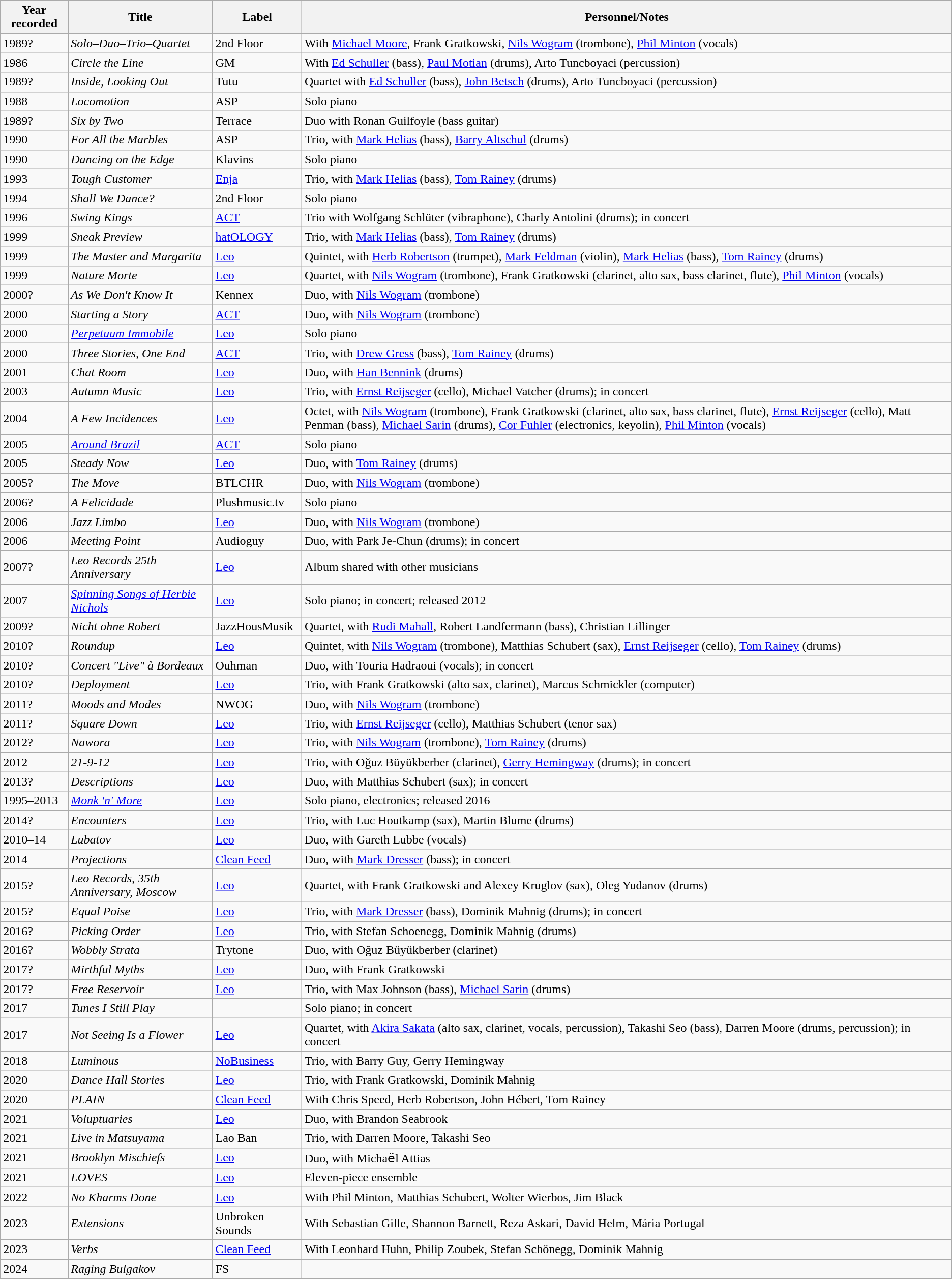<table class="wikitable sortable">
<tr>
<th>Year recorded</th>
<th>Title</th>
<th>Label</th>
<th>Personnel/Notes</th>
</tr>
<tr>
<td>1989?</td>
<td><em>Solo–Duo–Trio–Quartet</em></td>
<td>2nd Floor</td>
<td>With <a href='#'>Michael Moore</a>, Frank Gratkowski, <a href='#'>Nils Wogram</a> (trombone), <a href='#'>Phil Minton</a> (vocals)</td>
</tr>
<tr>
<td>1986</td>
<td><em>Circle the Line</em></td>
<td>GM</td>
<td>With <a href='#'>Ed Schuller</a> (bass), <a href='#'>Paul Motian</a> (drums), Arto Tuncboyaci (percussion)</td>
</tr>
<tr>
<td>1989?</td>
<td><em>Inside, Looking Out</em></td>
<td>Tutu</td>
<td>Quartet with <a href='#'>Ed Schuller</a> (bass), <a href='#'>John Betsch</a> (drums), Arto Tuncboyaci (percussion)</td>
</tr>
<tr>
<td>1988</td>
<td><em>Locomotion</em></td>
<td>ASP</td>
<td>Solo piano</td>
</tr>
<tr>
<td>1989?</td>
<td><em>Six by Two</em></td>
<td>Terrace</td>
<td>Duo with Ronan Guilfoyle (bass guitar)</td>
</tr>
<tr>
<td>1990</td>
<td><em>For All the Marbles</em></td>
<td>ASP</td>
<td>Trio, with <a href='#'>Mark Helias</a> (bass), <a href='#'>Barry Altschul</a> (drums)</td>
</tr>
<tr>
<td>1990</td>
<td><em>Dancing on the Edge</em></td>
<td>Klavins</td>
<td>Solo piano</td>
</tr>
<tr>
<td>1993</td>
<td><em>Tough Customer</em></td>
<td><a href='#'>Enja</a></td>
<td>Trio, with <a href='#'>Mark Helias</a> (bass), <a href='#'>Tom Rainey</a> (drums)</td>
</tr>
<tr>
<td>1994</td>
<td><em>Shall We Dance?</em></td>
<td>2nd Floor</td>
<td>Solo piano</td>
</tr>
<tr>
<td>1996</td>
<td><em>Swing Kings</em></td>
<td><a href='#'>ACT</a></td>
<td>Trio with Wolfgang Schlüter (vibraphone), Charly Antolini (drums); in concert</td>
</tr>
<tr>
<td>1999</td>
<td><em>Sneak Preview</em></td>
<td><a href='#'>hatOLOGY</a></td>
<td>Trio, with <a href='#'>Mark Helias</a> (bass), <a href='#'>Tom Rainey</a> (drums)</td>
</tr>
<tr>
<td>1999</td>
<td><em>The Master and Margarita</em></td>
<td><a href='#'>Leo</a></td>
<td>Quintet, with <a href='#'>Herb Robertson</a> (trumpet), <a href='#'>Mark Feldman</a> (violin), <a href='#'>Mark Helias</a> (bass), <a href='#'>Tom Rainey</a> (drums)</td>
</tr>
<tr>
<td>1999</td>
<td><em>Nature Morte</em></td>
<td><a href='#'>Leo</a></td>
<td>Quartet, with <a href='#'>Nils Wogram</a> (trombone), Frank Gratkowski (clarinet, alto sax, bass clarinet, flute), <a href='#'>Phil Minton</a> (vocals)</td>
</tr>
<tr>
<td>2000?</td>
<td><em>As We Don't Know It</em></td>
<td>Kennex</td>
<td>Duo, with <a href='#'>Nils Wogram</a> (trombone)</td>
</tr>
<tr>
<td>2000</td>
<td><em>Starting a Story</em></td>
<td><a href='#'>ACT</a></td>
<td>Duo, with <a href='#'>Nils Wogram</a> (trombone)</td>
</tr>
<tr>
<td>2000</td>
<td><em><a href='#'>Perpetuum Immobile</a></em></td>
<td><a href='#'>Leo</a></td>
<td>Solo piano</td>
</tr>
<tr>
<td>2000</td>
<td><em>Three Stories, One End</em></td>
<td><a href='#'>ACT</a></td>
<td>Trio, with <a href='#'>Drew Gress</a> (bass), <a href='#'>Tom Rainey</a> (drums)</td>
</tr>
<tr>
<td>2001</td>
<td><em>Chat Room</em></td>
<td><a href='#'>Leo</a></td>
<td>Duo, with <a href='#'>Han Bennink</a> (drums)</td>
</tr>
<tr>
<td>2003</td>
<td><em>Autumn Music</em></td>
<td><a href='#'>Leo</a></td>
<td>Trio, with <a href='#'>Ernst Reijseger</a> (cello), Michael Vatcher (drums); in concert</td>
</tr>
<tr>
<td>2004</td>
<td><em>A Few Incidences</em></td>
<td><a href='#'>Leo</a></td>
<td>Octet, with <a href='#'>Nils Wogram</a> (trombone), Frank Gratkowski (clarinet, alto sax, bass clarinet, flute), <a href='#'>Ernst Reijseger</a> (cello), Matt Penman (bass), <a href='#'>Michael Sarin</a> (drums), <a href='#'>Cor Fuhler</a> (electronics, keyolin), <a href='#'>Phil Minton</a> (vocals)</td>
</tr>
<tr>
<td>2005</td>
<td><em><a href='#'>Around Brazil</a></em></td>
<td><a href='#'>ACT</a></td>
<td>Solo piano</td>
</tr>
<tr>
<td>2005</td>
<td><em>Steady Now</em></td>
<td><a href='#'>Leo</a></td>
<td>Duo, with <a href='#'>Tom Rainey</a> (drums)</td>
</tr>
<tr>
<td>2005?</td>
<td><em>The Move</em></td>
<td>BTLCHR</td>
<td>Duo, with <a href='#'>Nils Wogram</a> (trombone)</td>
</tr>
<tr>
<td>2006?</td>
<td><em>A Felicidade</em></td>
<td>Plushmusic.tv</td>
<td>Solo piano</td>
</tr>
<tr>
<td>2006</td>
<td><em>Jazz Limbo</em></td>
<td><a href='#'>Leo</a></td>
<td>Duo, with <a href='#'>Nils Wogram</a> (trombone)</td>
</tr>
<tr>
<td>2006</td>
<td><em>Meeting Point</em></td>
<td>Audioguy</td>
<td>Duo, with Park Je-Chun (drums); in concert</td>
</tr>
<tr>
<td>2007?</td>
<td><em>Leo Records 25th Anniversary</em></td>
<td><a href='#'>Leo</a></td>
<td>Album shared with other musicians</td>
</tr>
<tr>
<td>2007</td>
<td><em><a href='#'>Spinning Songs of Herbie Nichols</a></em></td>
<td><a href='#'>Leo</a></td>
<td>Solo piano; in concert; released 2012</td>
</tr>
<tr>
<td>2009?</td>
<td><em>Nicht ohne Robert</em></td>
<td>JazzHousMusik</td>
<td>Quartet, with <a href='#'>Rudi Mahall</a>, Robert Landfermann (bass), Christian Lillinger</td>
</tr>
<tr>
<td>2010?</td>
<td><em>Roundup</em></td>
<td><a href='#'>Leo</a></td>
<td>Quintet, with <a href='#'>Nils Wogram</a> (trombone), Matthias Schubert (sax), <a href='#'>Ernst Reijseger</a> (cello), <a href='#'>Tom Rainey</a> (drums)</td>
</tr>
<tr>
<td>2010?</td>
<td><em>Concert "Live" à Bordeaux</em></td>
<td>Ouhman</td>
<td>Duo, with Touria Hadraoui (vocals); in concert</td>
</tr>
<tr>
<td>2010?</td>
<td><em>Deployment</em></td>
<td><a href='#'>Leo</a></td>
<td>Trio, with Frank Gratkowski (alto sax, clarinet), Marcus Schmickler (computer)</td>
</tr>
<tr>
<td>2011?</td>
<td><em>Moods and Modes</em></td>
<td>NWOG</td>
<td>Duo, with <a href='#'>Nils Wogram</a> (trombone)</td>
</tr>
<tr>
<td>2011?</td>
<td><em>Square Down</em></td>
<td><a href='#'>Leo</a></td>
<td>Trio, with <a href='#'>Ernst Reijseger</a> (cello), Matthias Schubert (tenor sax)</td>
</tr>
<tr>
<td>2012?</td>
<td><em>Nawora</em></td>
<td><a href='#'>Leo</a></td>
<td>Trio, with <a href='#'>Nils Wogram</a> (trombone), <a href='#'>Tom Rainey</a> (drums)</td>
</tr>
<tr>
<td>2012</td>
<td><em>21-9-12</em></td>
<td><a href='#'>Leo</a></td>
<td>Trio, with Oğuz Büyükberber (clarinet), <a href='#'>Gerry Hemingway</a> (drums); in concert</td>
</tr>
<tr>
<td>2013?</td>
<td><em>Descriptions</em></td>
<td><a href='#'>Leo</a></td>
<td>Duo, with Matthias Schubert (sax); in concert</td>
</tr>
<tr>
<td>1995–2013</td>
<td><em><a href='#'>Monk 'n' More</a></em></td>
<td><a href='#'>Leo</a></td>
<td>Solo piano, electronics; released 2016</td>
</tr>
<tr>
<td>2014?</td>
<td><em>Encounters</em></td>
<td><a href='#'>Leo</a></td>
<td>Trio, with Luc Houtkamp (sax), Martin Blume (drums)</td>
</tr>
<tr>
<td>2010–14</td>
<td><em>Lubatov</em></td>
<td><a href='#'>Leo</a></td>
<td>Duo, with Gareth Lubbe (vocals)</td>
</tr>
<tr>
<td>2014</td>
<td><em>Projections</em></td>
<td><a href='#'>Clean Feed</a></td>
<td>Duo, with <a href='#'>Mark Dresser</a> (bass); in concert</td>
</tr>
<tr>
<td>2015?</td>
<td><em>Leo Records, 35th Anniversary, Moscow</em></td>
<td><a href='#'>Leo</a></td>
<td>Quartet, with  Frank Gratkowski and Alexey Kruglov (sax), Oleg Yudanov (drums)</td>
</tr>
<tr>
<td>2015?</td>
<td><em>Equal Poise</em></td>
<td><a href='#'>Leo</a></td>
<td>Trio, with <a href='#'>Mark Dresser</a> (bass), Dominik Mahnig (drums); in concert</td>
</tr>
<tr>
<td>2016?</td>
<td><em>Picking Order</em></td>
<td><a href='#'>Leo</a></td>
<td>Trio, with Stefan Schoenegg, Dominik Mahnig (drums)</td>
</tr>
<tr>
<td>2016?</td>
<td><em>Wobbly Strata</em></td>
<td>Trytone</td>
<td>Duo, with Oğuz Büyükberber (clarinet)</td>
</tr>
<tr>
<td>2017?</td>
<td><em>Mirthful Myths</em></td>
<td><a href='#'>Leo</a></td>
<td>Duo, with Frank Gratkowski</td>
</tr>
<tr>
<td>2017?</td>
<td><em>Free Reservoir</em></td>
<td><a href='#'>Leo</a></td>
<td>Trio, with Max Johnson (bass), <a href='#'>Michael Sarin</a> (drums)</td>
</tr>
<tr>
<td>2017</td>
<td><em>Tunes I Still Play</em></td>
<td></td>
<td>Solo piano; in concert</td>
</tr>
<tr>
<td>2017</td>
<td><em>Not Seeing Is a Flower</em></td>
<td><a href='#'>Leo</a></td>
<td>Quartet, with <a href='#'>Akira Sakata</a> (alto sax, clarinet, vocals, percussion), Takashi Seo (bass), Darren Moore (drums, percussion); in concert</td>
</tr>
<tr>
<td>2018</td>
<td><em>Luminous</em></td>
<td><a href='#'>NoBusiness</a></td>
<td>Trio, with Barry Guy, Gerry Hemingway</td>
</tr>
<tr>
<td>2020</td>
<td><em>Dance Hall Stories</em></td>
<td><a href='#'>Leo</a></td>
<td>Trio, with Frank Gratkowski, Dominik Mahnig</td>
</tr>
<tr>
<td>2020</td>
<td><em>PLAIN</em></td>
<td><a href='#'>Clean Feed</a></td>
<td>With Chris Speed, Herb Robertson, John Hébert, Tom Rainey</td>
</tr>
<tr>
<td>2021</td>
<td><em>Voluptuaries</em></td>
<td><a href='#'>Leo</a></td>
<td>Duo, with Brandon Seabrook</td>
</tr>
<tr>
<td>2021</td>
<td><em>Live in Matsuyama</em></td>
<td>Lao Ban</td>
<td>Trio, with Darren Moore, Takashi Seo</td>
</tr>
<tr>
<td>2021</td>
<td><em>Brooklyn Mischiefs</em></td>
<td><a href='#'>Leo</a></td>
<td>Duo, with Michae͏̈l Attias</td>
</tr>
<tr>
<td>2021</td>
<td><em>LOVES</em></td>
<td><a href='#'>Leo</a></td>
<td>Eleven-piece ensemble</td>
</tr>
<tr>
<td>2022</td>
<td><em>No Kharms Done</em></td>
<td><a href='#'>Leo</a></td>
<td>With Phil Minton, Matthias Schubert, Wolter Wierbos, Jim Black</td>
</tr>
<tr>
<td>2023</td>
<td><em>Extensions</em></td>
<td>Unbroken Sounds</td>
<td>With Sebastian Gille, Shannon Barnett, Reza Askari, David Helm, Mária Portugal</td>
</tr>
<tr>
<td>2023</td>
<td><em>Verbs</em></td>
<td><a href='#'>Clean Feed</a></td>
<td>With Leonhard Huhn, Philip Zoubek, Stefan Schönegg, Dominik Mahnig</td>
</tr>
<tr>
<td>2024</td>
<td><em>Raging Bulgakov</em></td>
<td>FS</td>
<td></td>
</tr>
</table>
